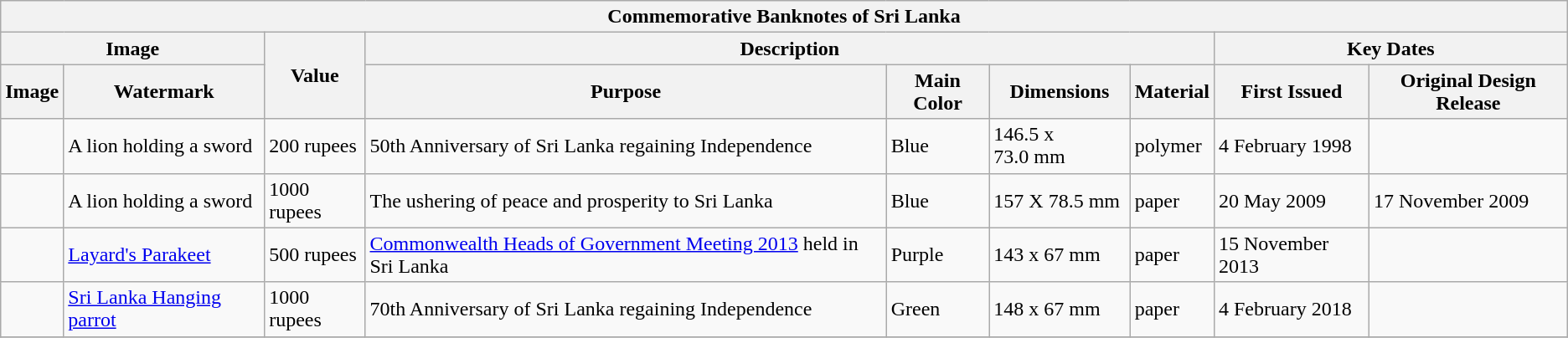<table class="wikitable" style="font-size: 100%">
<tr>
<th colspan="9">Commemorative Banknotes of Sri Lanka</th>
</tr>
<tr>
<th colspan="2" align="center">Image</th>
<th rowspan="2" align="center">Value</th>
<th colspan="4" align="center">Description</th>
<th colspan="2">Key Dates</th>
</tr>
<tr>
<th>Image</th>
<th>Watermark</th>
<th>Purpose</th>
<th>Main Color</th>
<th>Dimensions</th>
<th>Material</th>
<th>First Issued</th>
<th>Original Design Release</th>
</tr>
<tr>
<td></td>
<td>A lion holding a sword</td>
<td>200 rupees</td>
<td>50th Anniversary of Sri Lanka regaining Independence</td>
<td>Blue</td>
<td>146.5 x 73.0 mm</td>
<td>polymer</td>
<td>4 February 1998</td>
<td></td>
</tr>
<tr>
<td></td>
<td>A lion holding a sword</td>
<td>1000 rupees</td>
<td>The ushering of peace and prosperity to Sri Lanka</td>
<td>Blue</td>
<td>157 X 78.5 mm</td>
<td>paper</td>
<td>20 May 2009</td>
<td>17 November 2009</td>
</tr>
<tr>
<td></td>
<td><a href='#'>Layard's Parakeet</a></td>
<td>500 rupees</td>
<td><a href='#'>Commonwealth Heads of Government Meeting 2013</a> held in Sri Lanka</td>
<td>Purple</td>
<td>143 x 67 mm</td>
<td>paper</td>
<td>15 November 2013</td>
<td></td>
</tr>
<tr>
<td></td>
<td><a href='#'>Sri Lanka Hanging parrot</a></td>
<td>1000 rupees</td>
<td>70th Anniversary of Sri Lanka regaining Independence</td>
<td>Green</td>
<td>148 x 67 mm</td>
<td>paper</td>
<td>4 February 2018</td>
<td></td>
</tr>
<tr>
</tr>
</table>
